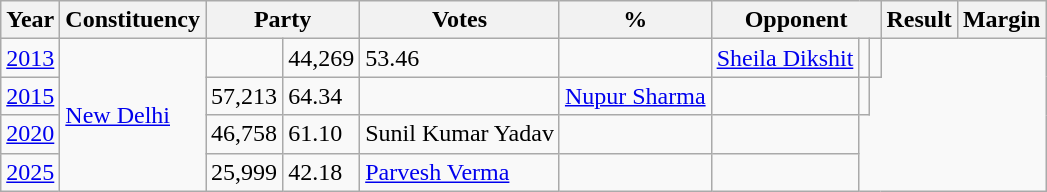<table class="sortable wikitable">
<tr>
<th>Year</th>
<th>Constituency</th>
<th colspan="2">Party</th>
<th>Votes</th>
<th>%</th>
<th colspan = "3">Opponent</th>
<th>Result</th>
<th>Margin</th>
</tr>
<tr>
<td><a href='#'>2013</a></td>
<td rowspan=4><a href='#'>New Delhi</a></td>
<td></td>
<td>44,269</td>
<td>53.46</td>
<td></td>
<td><a href='#'>Sheila Dikshit</a></td>
<td></td>
<td></td>
</tr>
<tr>
<td><a href='#'>2015</a></td>
<td>57,213</td>
<td>64.34</td>
<td></td>
<td><a href='#'>Nupur Sharma</a></td>
<td></td>
<td></td>
</tr>
<tr>
<td><a href='#'>2020</a></td>
<td>46,758</td>
<td>61.10</td>
<td>Sunil Kumar Yadav</td>
<td></td>
<td></td>
</tr>
<tr>
<td><a href='#'>2025</a></td>
<td>25,999</td>
<td>42.18</td>
<td><a href='#'>Parvesh Verma</a></td>
<td></td>
<td></td>
</tr>
</table>
